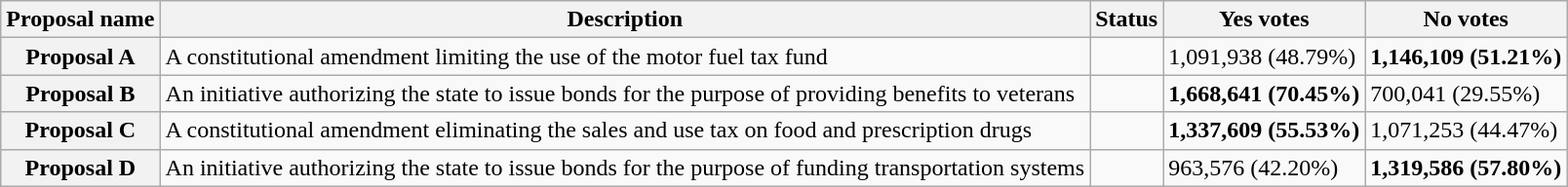<table class="wikitable sortable plainrowheaders">
<tr>
<th scope="col">Proposal name</th>
<th class="unsortable" scope="col">Description</th>
<th scope="col">Status</th>
<th scope="col">Yes votes</th>
<th scope="col">No votes</th>
</tr>
<tr>
<th scope="row">Proposal A</th>
<td>A constitutional amendment limiting the use of the motor fuel tax fund</td>
<td></td>
<td>1,091,938 (48.79%)</td>
<td><strong>1,146,109 (51.21%)</strong></td>
</tr>
<tr>
<th scope="row">Proposal B</th>
<td>An initiative authorizing the state to issue bonds for the purpose of providing benefits to veterans</td>
<td></td>
<td><strong>1,668,641 (70.45%)</strong></td>
<td>700,041 (29.55%)</td>
</tr>
<tr>
<th scope="row">Proposal C</th>
<td>A constitutional amendment eliminating the sales and use tax on food and prescription drugs</td>
<td></td>
<td><strong>1,337,609 (55.53%)</strong></td>
<td>1,071,253 (44.47%)</td>
</tr>
<tr>
<th scope="row">Proposal D</th>
<td>An initiative authorizing the state to issue bonds for the purpose of funding transportation systems</td>
<td></td>
<td>963,576 (42.20%)</td>
<td><strong>1,319,586 (57.80%)</strong></td>
</tr>
</table>
